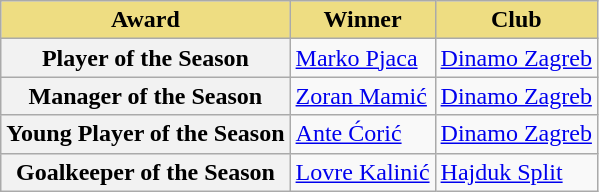<table class="wikitable" style="text-align:center">
<tr>
<th style="background-color: #eedd82"><strong>Award</strong></th>
<th style="background-color: #eedd82">Winner</th>
<th style="background-color: #eedd82">Club</th>
</tr>
<tr>
<th><strong>Player of the Season</strong></th>
<td align="left"> <a href='#'>Marko Pjaca</a></td>
<td align="left"><a href='#'>Dinamo Zagreb</a></td>
</tr>
<tr>
<th><strong>Manager of the Season</strong></th>
<td align="left"> <a href='#'>Zoran Mamić</a></td>
<td align="left"><a href='#'>Dinamo Zagreb</a></td>
</tr>
<tr>
<th><strong>Young Player of the Season</strong></th>
<td align="left"> <a href='#'>Ante Ćorić</a></td>
<td align="left"><a href='#'>Dinamo Zagreb</a></td>
</tr>
<tr>
<th><strong>Goalkeeper of the Season</strong></th>
<td rowspan="3" align="left"> <a href='#'>Lovre Kalinić</a></td>
<td align="left"><a href='#'>Hajduk Split</a></td>
</tr>
</table>
